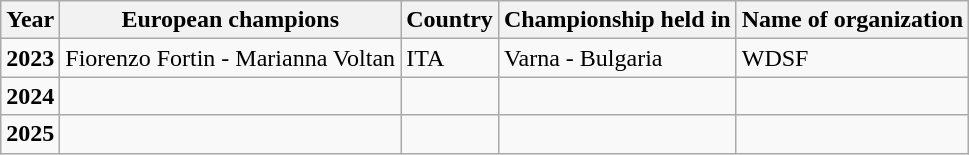<table class="wikitable">
<tr>
<th>Year</th>
<th>European champions</th>
<th>Country</th>
<th><strong>Championship held in</strong></th>
<th><strong>Name of organization</strong></th>
</tr>
<tr>
<td><strong>2023</strong></td>
<td>Fiorenzo Fortin - Marianna Voltan</td>
<td>ITA</td>
<td>Varna - Bulgaria</td>
<td>WDSF</td>
</tr>
<tr>
<td><strong>2024</strong></td>
<td></td>
<td></td>
<td></td>
<td></td>
</tr>
<tr>
<td><strong>2025</strong></td>
<td></td>
<td></td>
<td></td>
<td></td>
</tr>
</table>
